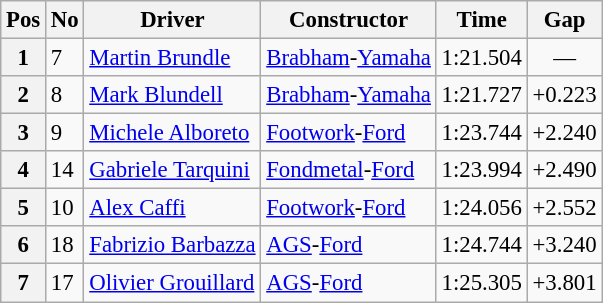<table class="wikitable sortable" style="font-size: 95%;">
<tr>
<th>Pos</th>
<th>No</th>
<th>Driver</th>
<th>Constructor</th>
<th>Time</th>
<th>Gap</th>
</tr>
<tr>
<th>1</th>
<td>7</td>
<td> <a href='#'>Martin Brundle</a></td>
<td><a href='#'>Brabham</a>-<a href='#'>Yamaha</a></td>
<td>1:21.504</td>
<td align="center">—</td>
</tr>
<tr>
<th>2</th>
<td>8</td>
<td> <a href='#'>Mark Blundell</a></td>
<td><a href='#'>Brabham</a>-<a href='#'>Yamaha</a></td>
<td>1:21.727</td>
<td>+0.223</td>
</tr>
<tr>
<th>3</th>
<td>9</td>
<td> <a href='#'>Michele Alboreto</a></td>
<td><a href='#'>Footwork</a>-<a href='#'>Ford</a></td>
<td>1:23.744</td>
<td>+2.240</td>
</tr>
<tr>
<th>4</th>
<td>14</td>
<td> <a href='#'>Gabriele Tarquini</a></td>
<td><a href='#'>Fondmetal</a>-<a href='#'>Ford</a></td>
<td>1:23.994</td>
<td>+2.490</td>
</tr>
<tr>
<th>5</th>
<td>10</td>
<td> <a href='#'>Alex Caffi</a></td>
<td><a href='#'>Footwork</a>-<a href='#'>Ford</a></td>
<td>1:24.056</td>
<td>+2.552</td>
</tr>
<tr>
<th>6</th>
<td>18</td>
<td> <a href='#'>Fabrizio Barbazza</a></td>
<td><a href='#'>AGS</a>-<a href='#'>Ford</a></td>
<td>1:24.744</td>
<td>+3.240</td>
</tr>
<tr>
<th>7</th>
<td>17</td>
<td> <a href='#'>Olivier Grouillard</a></td>
<td><a href='#'>AGS</a>-<a href='#'>Ford</a></td>
<td>1:25.305</td>
<td>+3.801</td>
</tr>
</table>
